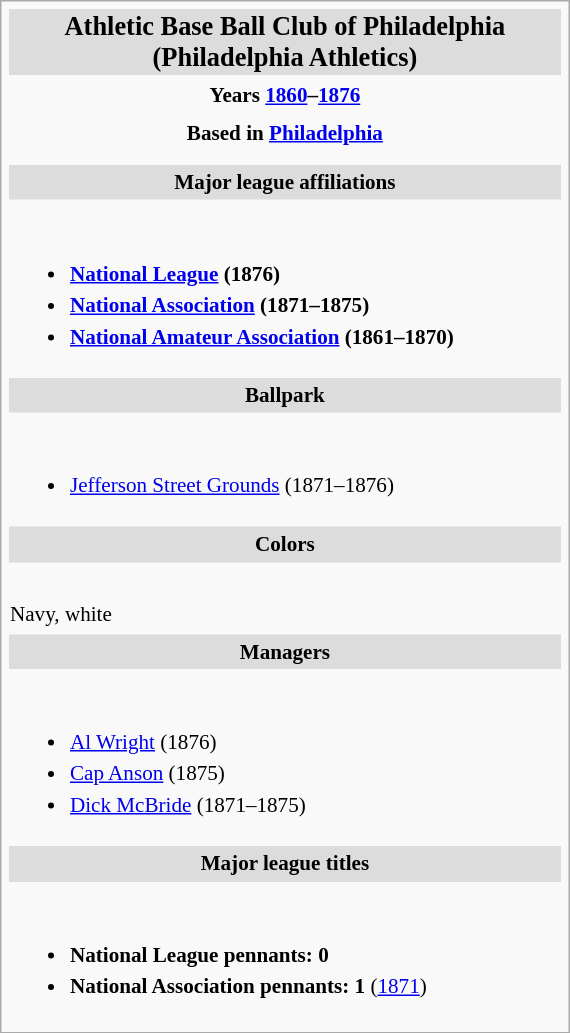<table class="infobox vcard" style="width: 27em; font-size: 88%; text-align: left; line-height: 1.5em">
<tr>
<th colspan=2 class="fn org" style="font-size: 125%; text-align: center; background-color: #dcdcdc;margin-bottom:3px;">Athletic Base Ball Club of Philadelphia<br>(Philadelphia Athletics)</th>
</tr>
<tr>
<th style="text-align: center" colspan="2">Years <a href='#'>1860</a>–<a href='#'>1876</a></th>
</tr>
<tr>
<th style="text-align: center" colspan="2">Based in <a href='#'>Philadelphia</a></th>
</tr>
<tr>
<td></td>
</tr>
<tr>
<th style="text-align:center;"></th>
</tr>
<tr>
<th colspan=2 style="background-color: #dcdcdc; text-align: center">Major league affiliations</th>
</tr>
<tr>
<th colspan=2><br><ul><li><a href='#'>National League</a> (1876)</li><li><a href='#'>National Association</a> (1871–1875)</li><li><a href='#'>National Amateur Association</a> (1861–1870)</li></ul></th>
</tr>
<tr>
<th colspan=2 style="background-color: #dcdcdc; text-align: center">Ballpark</th>
</tr>
<tr>
<td colspan="2"><br><ul><li><a href='#'>Jefferson Street Grounds</a> (1871–1876)</li></ul></td>
</tr>
<tr>
<th colspan=2 style="background-color: #dcdcdc; text-align: center">Colors</th>
</tr>
<tr>
<td colspan="2"><br>Navy, white<br>
  </td>
</tr>
<tr>
<th colspan=2 style="background-color: #dcdcdc; text-align: center">Managers</th>
</tr>
<tr>
<td colspan="2"><br><ul><li><a href='#'>Al Wright</a> (1876)</li><li><a href='#'>Cap Anson</a> (1875)</li><li><a href='#'>Dick McBride</a> (1871–1875)</li></ul></td>
</tr>
<tr>
<th colspan=2 style="background-color: #dcdcdc; text-align: center">Major league titles</th>
</tr>
<tr>
<td colspan="2"><br><ul><li><strong>National League pennants:</strong>  <strong>0</strong></li><li><strong>National Association pennants:</strong> <strong>1</strong> (<a href='#'>1871</a>)</li></ul></td>
</tr>
</table>
